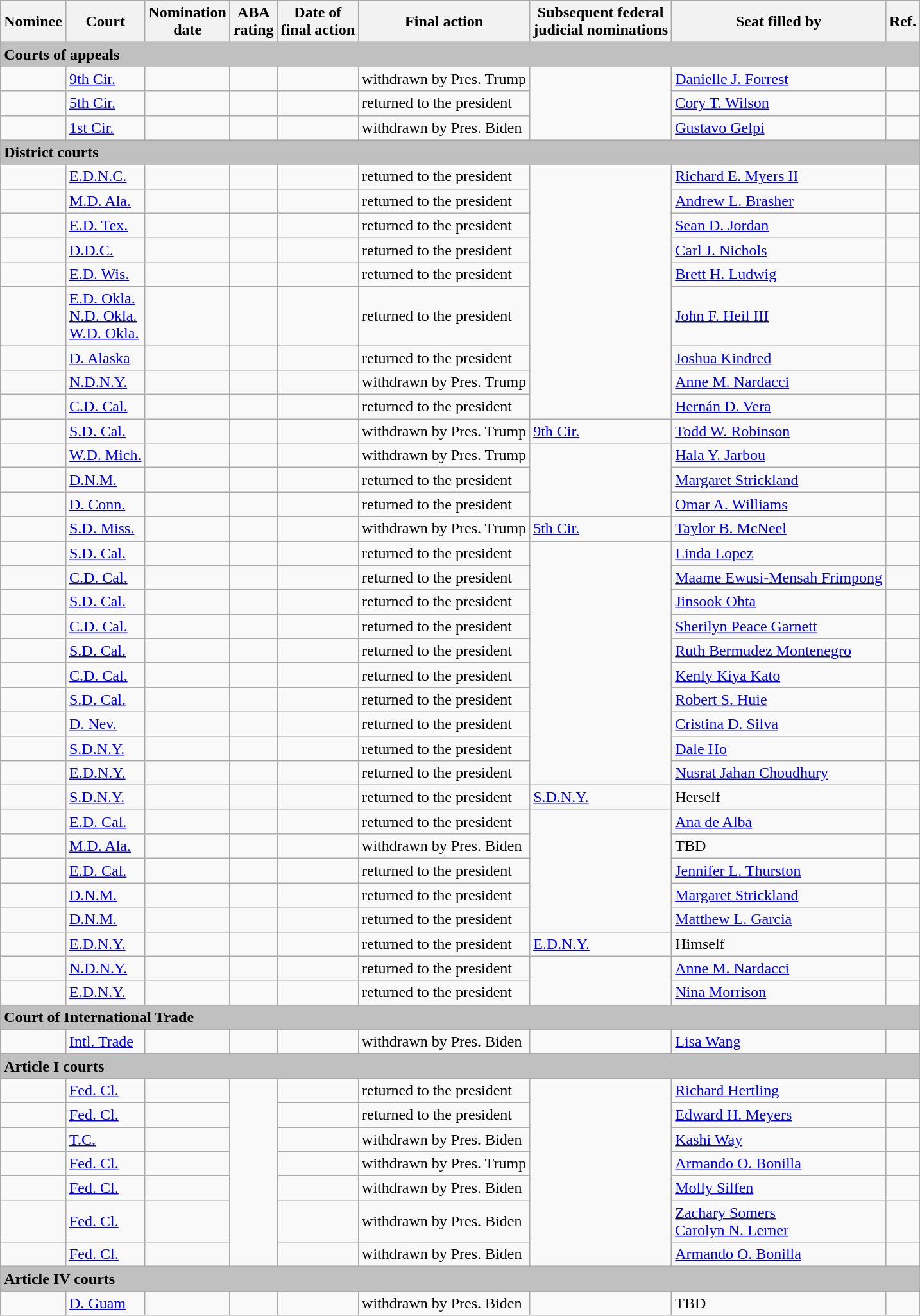<table class="sortable wikitable">
<tr>
<th>Nominee</th>
<th>Court</th>
<th>Nomination<br>date</th>
<th>ABA<br>rating<br></th>
<th>Date of<br>final action</th>
<th>Final action</th>
<th>Subsequent federal<br>judicial nominations</th>
<th>Seat filled by</th>
<th>Ref.</th>
</tr>
<tr>
<td colspan=9 bgcolor=#C0C0C0><strong>Courts of appeals</strong></td>
</tr>
<tr>
<td></td>
<td><a href='#'>9th Cir.</a></td>
<td></td>
<td></td>
<td></td>
<td>withdrawn by Pres. Trump</td>
<td rowspan=3></td>
<td><a href='#'>Danielle J. Forrest</a></td>
<td></td>
</tr>
<tr>
<td></td>
<td><a href='#'>5th Cir.</a></td>
<td></td>
<td></td>
<td></td>
<td>returned to the president</td>
<td><a href='#'>Cory T. Wilson</a></td>
<td></td>
</tr>
<tr>
<td></td>
<td><a href='#'>1st Cir.</a></td>
<td></td>
<td></td>
<td></td>
<td>withdrawn by Pres. Biden</td>
<td><a href='#'>Gustavo Gelpí</a></td>
<td></td>
</tr>
<tr>
<td colspan=9 bgcolor=#C0C0C0><strong>District courts</strong></td>
</tr>
<tr>
<td></td>
<td><a href='#'>E.D.N.C.</a></td>
<td></td>
<td></td>
<td></td>
<td>returned to the president</td>
<td rowspan=9></td>
<td><a href='#'>Richard E. Myers II</a></td>
<td></td>
</tr>
<tr>
<td></td>
<td><a href='#'>M.D. Ala.</a></td>
<td></td>
<td></td>
<td></td>
<td>returned to the president</td>
<td><a href='#'>Andrew L. Brasher</a></td>
<td></td>
</tr>
<tr>
<td></td>
<td><a href='#'>E.D. Tex.</a></td>
<td></td>
<td></td>
<td></td>
<td>returned to the president</td>
<td><a href='#'>Sean D. Jordan</a></td>
<td></td>
</tr>
<tr>
<td></td>
<td><a href='#'>D.D.C.</a></td>
<td></td>
<td></td>
<td></td>
<td>returned to the president</td>
<td><a href='#'>Carl J. Nichols</a></td>
<td></td>
</tr>
<tr>
<td></td>
<td><a href='#'>E.D. Wis.</a></td>
<td></td>
<td></td>
<td></td>
<td>returned to the president</td>
<td><a href='#'>Brett H. Ludwig</a></td>
<td></td>
</tr>
<tr>
<td></td>
<td><a href='#'>E.D. Okla.</a><br><a href='#'>N.D. Okla.</a><br><a href='#'>W.D. Okla.</a></td>
<td></td>
<td></td>
<td></td>
<td>returned to the president</td>
<td><a href='#'>John F. Heil III</a></td>
<td></td>
</tr>
<tr>
<td></td>
<td><a href='#'>D. Alaska</a></td>
<td></td>
<td></td>
<td></td>
<td>returned to the president</td>
<td><a href='#'>Joshua Kindred</a></td>
<td></td>
</tr>
<tr>
<td></td>
<td><a href='#'>N.D.N.Y.</a></td>
<td></td>
<td></td>
<td></td>
<td>withdrawn by Pres. Trump</td>
<td><a href='#'>Anne M. Nardacci</a></td>
<td></td>
</tr>
<tr>
<td></td>
<td><a href='#'>C.D. Cal.</a></td>
<td></td>
<td></td>
<td></td>
<td>returned to the president</td>
<td><a href='#'>Hernán D. Vera</a></td>
<td></td>
</tr>
<tr>
<td></td>
<td><a href='#'>S.D. Cal.</a></td>
<td></td>
<td></td>
<td></td>
<td>withdrawn by Pres. Trump</td>
<td><a href='#'>9th Cir.</a> </td>
<td><a href='#'>Todd W. Robinson</a></td>
<td></td>
</tr>
<tr>
<td></td>
<td><a href='#'>W.D. Mich.</a></td>
<td></td>
<td></td>
<td></td>
<td>withdrawn by Pres. Trump</td>
<td rowspan=3></td>
<td><a href='#'>Hala Y. Jarbou</a></td>
<td></td>
</tr>
<tr>
<td></td>
<td><a href='#'>D.N.M.</a></td>
<td></td>
<td></td>
<td></td>
<td>returned to the president</td>
<td><a href='#'>Margaret Strickland</a></td>
<td></td>
</tr>
<tr>
<td></td>
<td><a href='#'>D. Conn.</a></td>
<td></td>
<td></td>
<td></td>
<td>returned to the president</td>
<td><a href='#'>Omar A. Williams</a></td>
<td></td>
</tr>
<tr>
<td></td>
<td><a href='#'>S.D. Miss.</a></td>
<td></td>
<td></td>
<td></td>
<td>withdrawn by Pres. Trump</td>
<td><a href='#'>5th Cir.</a> </td>
<td><a href='#'>Taylor B. McNeel</a></td>
<td></td>
</tr>
<tr>
<td></td>
<td><a href='#'>S.D. Cal.</a></td>
<td></td>
<td></td>
<td></td>
<td>returned to the president</td>
<td rowspan=10></td>
<td><a href='#'>Linda Lopez</a></td>
<td></td>
</tr>
<tr>
<td></td>
<td><a href='#'>C.D. Cal.</a></td>
<td></td>
<td></td>
<td></td>
<td>returned to the president</td>
<td><a href='#'>Maame Ewusi-Mensah Frimpong</a></td>
<td></td>
</tr>
<tr>
<td></td>
<td><a href='#'>S.D. Cal.</a></td>
<td></td>
<td></td>
<td></td>
<td>returned to the president</td>
<td><a href='#'>Jinsook Ohta</a></td>
<td></td>
</tr>
<tr>
<td></td>
<td><a href='#'>C.D. Cal.</a></td>
<td></td>
<td></td>
<td></td>
<td>returned to the president</td>
<td><a href='#'>Sherilyn Peace Garnett</a></td>
<td></td>
</tr>
<tr>
<td></td>
<td><a href='#'>S.D. Cal.</a></td>
<td></td>
<td></td>
<td></td>
<td>returned to the president</td>
<td><a href='#'>Ruth Bermudez Montenegro</a></td>
<td></td>
</tr>
<tr>
<td></td>
<td><a href='#'>C.D. Cal.</a></td>
<td></td>
<td></td>
<td></td>
<td>returned to the president</td>
<td><a href='#'>Kenly Kiya Kato</a></td>
<td></td>
</tr>
<tr>
<td></td>
<td><a href='#'>S.D. Cal.</a></td>
<td></td>
<td></td>
<td></td>
<td>returned to the president</td>
<td><a href='#'>Robert S. Huie</a></td>
<td></td>
</tr>
<tr>
<td></td>
<td><a href='#'>D. Nev.</a></td>
<td></td>
<td></td>
<td></td>
<td>returned to the president</td>
<td><a href='#'>Cristina D. Silva</a></td>
<td></td>
</tr>
<tr>
<td></td>
<td><a href='#'>S.D.N.Y.</a></td>
<td></td>
<td></td>
<td></td>
<td>returned to the president</td>
<td><a href='#'>Dale Ho</a></td>
<td></td>
</tr>
<tr>
<td></td>
<td><a href='#'>E.D.N.Y.</a></td>
<td></td>
<td></td>
<td></td>
<td>returned to the president</td>
<td><a href='#'>Nusrat Jahan Choudhury</a></td>
<td></td>
</tr>
<tr>
<td></td>
<td><a href='#'>S.D.N.Y.</a></td>
<td></td>
<td></td>
<td></td>
<td>returned to the president</td>
<td><a href='#'>S.D.N.Y.</a> </td>
<td>Herself</td>
<td></td>
</tr>
<tr>
<td></td>
<td><a href='#'>E.D. Cal.</a></td>
<td></td>
<td></td>
<td></td>
<td>returned to the president</td>
<td rowspan=5></td>
<td><a href='#'>Ana de Alba</a></td>
<td></td>
</tr>
<tr>
<td></td>
<td><a href='#'>M.D. Ala.</a></td>
<td></td>
<td></td>
<td></td>
<td>withdrawn by Pres. Biden</td>
<td>TBD</td>
<td></td>
</tr>
<tr>
<td></td>
<td><a href='#'>E.D. Cal.</a></td>
<td></td>
<td></td>
<td></td>
<td>returned to the president</td>
<td><a href='#'>Jennifer L. Thurston</a></td>
<td></td>
</tr>
<tr>
<td></td>
<td><a href='#'>D.N.M.</a></td>
<td></td>
<td></td>
<td></td>
<td>returned to the president</td>
<td><a href='#'>Margaret Strickland</a></td>
<td></td>
</tr>
<tr>
<td></td>
<td><a href='#'>D.N.M.</a></td>
<td></td>
<td></td>
<td></td>
<td>returned to the president</td>
<td><a href='#'>Matthew L. Garcia</a></td>
<td></td>
</tr>
<tr>
<td></td>
<td><a href='#'>E.D.N.Y.</a></td>
<td></td>
<td></td>
<td></td>
<td>returned to the president</td>
<td><a href='#'>E.D.N.Y.</a> </td>
<td>Himself</td>
<td></td>
</tr>
<tr>
<td></td>
<td><a href='#'>N.D.N.Y.</a></td>
<td></td>
<td></td>
<td></td>
<td>returned to the president</td>
<td rowspan=2></td>
<td><a href='#'>Anne M. Nardacci</a></td>
<td></td>
</tr>
<tr>
<td></td>
<td><a href='#'>E.D.N.Y.</a></td>
<td></td>
<td></td>
<td></td>
<td>returned to the president</td>
<td><a href='#'>Nina Morrison</a></td>
<td></td>
</tr>
<tr>
<td colspan=9 bgcolor=#C0C0C0><strong>Court of International Trade</strong></td>
</tr>
<tr>
<td></td>
<td><a href='#'>Intl. Trade</a></td>
<td></td>
<td></td>
<td></td>
<td>withdrawn by Pres. Biden</td>
<td></td>
<td><a href='#'>Lisa Wang</a></td>
<td></td>
</tr>
<tr>
<td colspan=9 bgcolor=#C0C0C0><strong>Article I courts</strong></td>
</tr>
<tr>
<td></td>
<td><a href='#'>Fed. Cl.</a></td>
<td></td>
<td rowspan=7></td>
<td></td>
<td>returned to the president</td>
<td rowspan=7></td>
<td><a href='#'>Richard Hertling</a></td>
<td></td>
</tr>
<tr>
<td></td>
<td><a href='#'>Fed. Cl.</a></td>
<td></td>
<td></td>
<td>returned to the president</td>
<td><a href='#'>Edward H. Meyers</a></td>
<td></td>
</tr>
<tr>
<td></td>
<td><a href='#'>T.C.</a></td>
<td></td>
<td></td>
<td>withdrawn by Pres. Biden</td>
<td><a href='#'>Kashi Way</a></td>
<td></td>
</tr>
<tr>
<td></td>
<td><a href='#'>Fed. Cl.</a></td>
<td></td>
<td></td>
<td>withdrawn by Pres. Trump</td>
<td><a href='#'>Armando O. Bonilla</a></td>
<td></td>
</tr>
<tr>
<td></td>
<td><a href='#'>Fed. Cl.</a></td>
<td></td>
<td></td>
<td>withdrawn by Pres. Biden</td>
<td><a href='#'>Molly Silfen</a></td>
<td></td>
</tr>
<tr>
<td></td>
<td><a href='#'>Fed. Cl.</a></td>
<td></td>
<td></td>
<td>withdrawn by Pres. Biden</td>
<td><a href='#'>Zachary Somers</a><br><a href='#'>Carolyn N. Lerner</a></td>
<td></td>
</tr>
<tr>
<td></td>
<td><a href='#'>Fed. Cl.</a></td>
<td></td>
<td></td>
<td>withdrawn by Pres. Biden</td>
<td><a href='#'>Armando O. Bonilla</a></td>
<td></td>
</tr>
<tr>
<td colspan=9 bgcolor=#C0C0C0><strong>Article IV courts</strong></td>
</tr>
<tr>
<td></td>
<td><a href='#'>D. Guam</a></td>
<td></td>
<td></td>
<td></td>
<td>withdrawn by Pres. Biden</td>
<td></td>
<td>TBD</td>
<td></td>
</tr>
</table>
